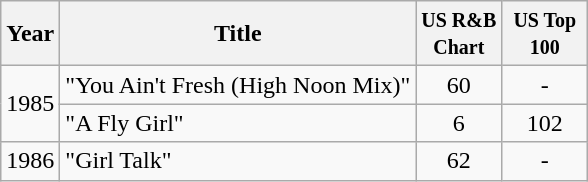<table class="wikitable">
<tr>
<th>Year</th>
<th>Title</th>
<th width="50"><small>US R&B Chart</small></th>
<th width="50"><small>US Top 100</small></th>
</tr>
<tr>
<td rowspan="2">1985</td>
<td>"You Ain't Fresh (High Noon Mix)"</td>
<td align="center">60</td>
<td align="center">-</td>
</tr>
<tr>
<td>"A Fly Girl"</td>
<td align="center">6</td>
<td align="center">102</td>
</tr>
<tr>
<td>1986</td>
<td>"Girl Talk"</td>
<td align="center">62</td>
<td align="center">-</td>
</tr>
</table>
